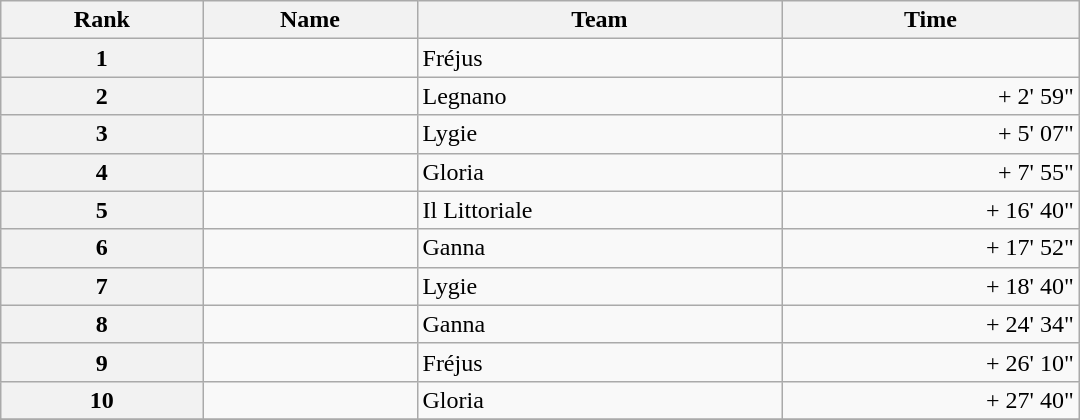<table class="wikitable" style="width:45em;margin-bottom:0;">
<tr>
<th>Rank</th>
<th>Name</th>
<th>Team</th>
<th>Time</th>
</tr>
<tr>
<th style="text-align:center">1</th>
<td> </td>
<td>Fréjus</td>
<td align="right"></td>
</tr>
<tr>
<th style="text-align:center">2</th>
<td></td>
<td>Legnano</td>
<td align="right">+ 2' 59"</td>
</tr>
<tr>
<th style="text-align:center">3</th>
<td></td>
<td>Lygie</td>
<td align="right">+ 5' 07"</td>
</tr>
<tr>
<th style="text-align:center">4</th>
<td></td>
<td>Gloria</td>
<td align="right">+ 7' 55"</td>
</tr>
<tr>
<th style="text-align:center">5</th>
<td></td>
<td>Il Littoriale</td>
<td align="right">+ 16' 40"</td>
</tr>
<tr>
<th style="text-align:center">6</th>
<td></td>
<td>Ganna</td>
<td align="right">+ 17' 52"</td>
</tr>
<tr>
<th style="text-align:center">7</th>
<td></td>
<td>Lygie</td>
<td align="right">+ 18' 40"</td>
</tr>
<tr>
<th style="text-align:center">8</th>
<td></td>
<td>Ganna</td>
<td align="right">+ 24' 34"</td>
</tr>
<tr>
<th style="text-align:center">9</th>
<td></td>
<td>Fréjus</td>
<td align="right">+ 26' 10"</td>
</tr>
<tr>
<th style="text-align:center">10</th>
<td></td>
<td>Gloria</td>
<td align="right">+ 27' 40"</td>
</tr>
<tr>
</tr>
</table>
